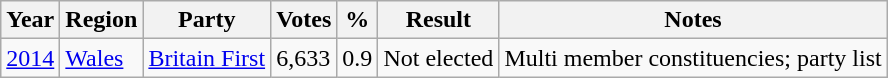<table class="wikitable">
<tr>
<th>Year</th>
<th>Region</th>
<th>Party</th>
<th>Votes</th>
<th>%</th>
<th>Result</th>
<th>Notes</th>
</tr>
<tr>
<td><a href='#'>2014</a></td>
<td><a href='#'>Wales</a></td>
<td><a href='#'>Britain First</a></td>
<td>6,633</td>
<td>0.9</td>
<td>Not elected</td>
<td>Multi member constituencies; party list</td>
</tr>
</table>
